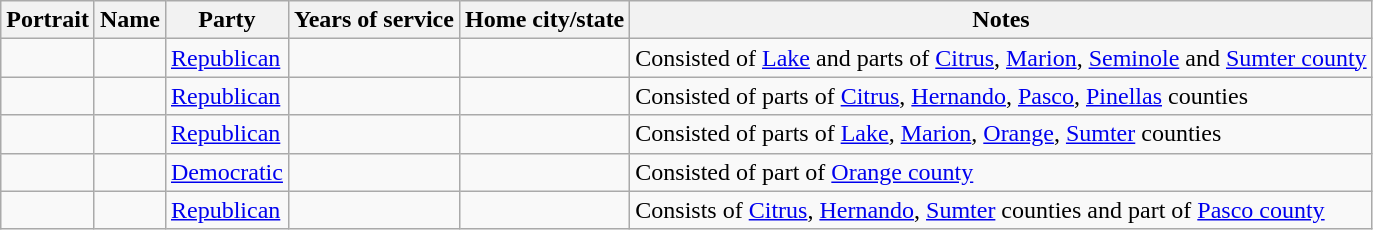<table class="wikitable sortable">
<tr>
<th>Portrait</th>
<th>Name</th>
<th>Party</th>
<th>Years of service</th>
<th>Home city/state</th>
<th>Notes</th>
</tr>
<tr>
<td></td>
<td></td>
<td><a href='#'>Republican</a></td>
<td></td>
<td></td>
<td>Consisted of <a href='#'>Lake</a> and parts of <a href='#'>Citrus</a>, <a href='#'>Marion</a>, <a href='#'>Seminole</a> and <a href='#'>Sumter county</a></td>
</tr>
<tr>
<td></td>
<td></td>
<td><a href='#'>Republican</a></td>
<td></td>
<td></td>
<td>Consisted of parts of <a href='#'>Citrus</a>, <a href='#'>Hernando</a>, <a href='#'>Pasco</a>, <a href='#'>Pinellas</a> counties</td>
</tr>
<tr>
<td></td>
<td></td>
<td><a href='#'>Republican</a></td>
<td></td>
<td></td>
<td>Consisted of parts of <a href='#'>Lake</a>, <a href='#'>Marion</a>, <a href='#'>Orange</a>, <a href='#'>Sumter</a> counties</td>
</tr>
<tr>
<td></td>
<td></td>
<td><a href='#'>Democratic</a></td>
<td></td>
<td></td>
<td>Consisted of part of <a href='#'>Orange county</a></td>
</tr>
<tr>
<td></td>
<td></td>
<td><a href='#'>Republican</a></td>
<td></td>
<td></td>
<td>Consists of <a href='#'>Citrus</a>, <a href='#'>Hernando</a>, <a href='#'>Sumter</a> counties and part of <a href='#'>Pasco county</a></td>
</tr>
</table>
